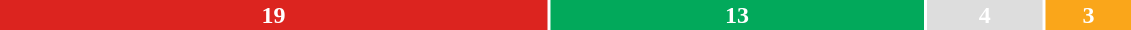<table style="width:60%; text-align:center;">
<tr style="color:white;">
<td style="background:#DC241f; width:48.72%;"><strong>19</strong></td>
<td style="background:#02A95B; width:33.33%;"><strong>13</strong></td>
<td style="background:#DDDDDD; width:10.26%;"><strong>4</strong></td>
<td style="background:#FAA61A; width:7.69%;"><strong>3</strong></td>
</tr>
<tr>
<td><span></span></td>
<td><span></span></td>
<td><span></span></td>
<td><span></span></td>
</tr>
</table>
